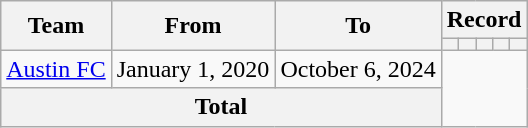<table class=wikitable style=text-align:center>
<tr>
<th rowspan="2">Team</th>
<th rowspan="2">From</th>
<th rowspan="2">To</th>
<th colspan="5">Record</th>
</tr>
<tr>
<th></th>
<th></th>
<th></th>
<th></th>
<th></th>
</tr>
<tr>
<td align=left><a href='#'>Austin FC</a></td>
<td align=left>January 1, 2020</td>
<td align=left>October 6, 2024<br></td>
</tr>
<tr>
<th colspan="3">Total<br></th>
</tr>
</table>
